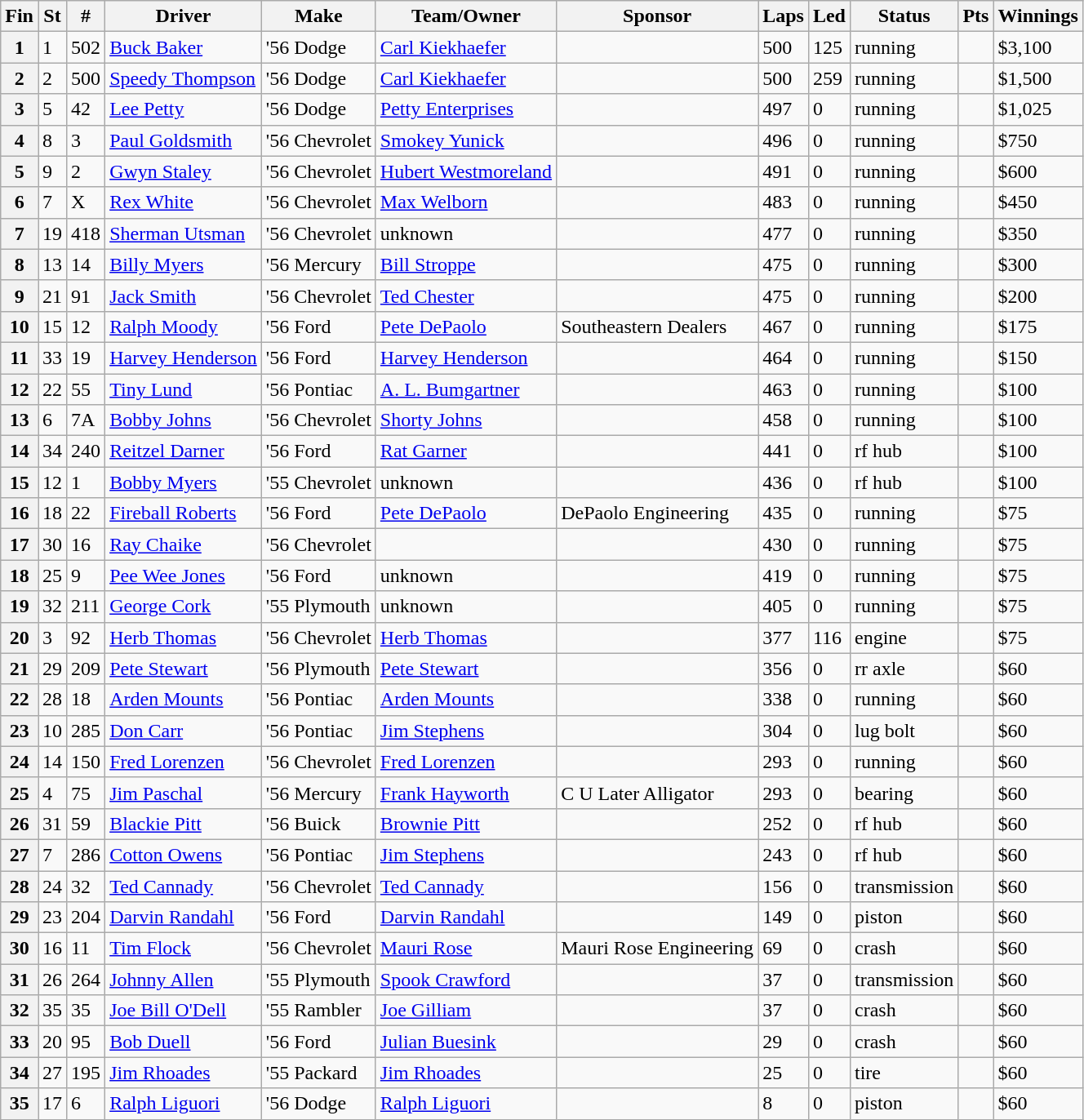<table class="wikitable sortable">
<tr>
<th>Fin</th>
<th>St</th>
<th>#</th>
<th>Driver</th>
<th>Make</th>
<th>Team/Owner</th>
<th>Sponsor</th>
<th>Laps</th>
<th>Led</th>
<th>Status</th>
<th>Pts</th>
<th>Winnings</th>
</tr>
<tr>
<th>1</th>
<td>1</td>
<td>502</td>
<td><a href='#'>Buck Baker</a></td>
<td>'56 Dodge</td>
<td><a href='#'>Carl Kiekhaefer</a></td>
<td></td>
<td>500</td>
<td>125</td>
<td>running</td>
<td></td>
<td>$3,100</td>
</tr>
<tr>
<th>2</th>
<td>2</td>
<td>500</td>
<td><a href='#'>Speedy Thompson</a></td>
<td>'56 Dodge</td>
<td><a href='#'>Carl Kiekhaefer</a></td>
<td></td>
<td>500</td>
<td>259</td>
<td>running</td>
<td></td>
<td>$1,500</td>
</tr>
<tr>
<th>3</th>
<td>5</td>
<td>42</td>
<td><a href='#'>Lee Petty</a></td>
<td>'56 Dodge</td>
<td><a href='#'>Petty Enterprises</a></td>
<td></td>
<td>497</td>
<td>0</td>
<td>running</td>
<td></td>
<td>$1,025</td>
</tr>
<tr>
<th>4</th>
<td>8</td>
<td>3</td>
<td><a href='#'>Paul Goldsmith</a></td>
<td>'56 Chevrolet</td>
<td><a href='#'>Smokey Yunick</a></td>
<td></td>
<td>496</td>
<td>0</td>
<td>running</td>
<td></td>
<td>$750</td>
</tr>
<tr>
<th>5</th>
<td>9</td>
<td>2</td>
<td><a href='#'>Gwyn Staley</a></td>
<td>'56 Chevrolet</td>
<td><a href='#'>Hubert Westmoreland</a></td>
<td></td>
<td>491</td>
<td>0</td>
<td>running</td>
<td></td>
<td>$600</td>
</tr>
<tr>
<th>6</th>
<td>7</td>
<td>X</td>
<td><a href='#'>Rex White</a></td>
<td>'56 Chevrolet</td>
<td><a href='#'>Max Welborn</a></td>
<td></td>
<td>483</td>
<td>0</td>
<td>running</td>
<td></td>
<td>$450</td>
</tr>
<tr>
<th>7</th>
<td>19</td>
<td>418</td>
<td><a href='#'>Sherman Utsman</a></td>
<td>'56 Chevrolet</td>
<td>unknown</td>
<td></td>
<td>477</td>
<td>0</td>
<td>running</td>
<td></td>
<td>$350</td>
</tr>
<tr>
<th>8</th>
<td>13</td>
<td>14</td>
<td><a href='#'>Billy Myers</a></td>
<td>'56 Mercury</td>
<td><a href='#'>Bill Stroppe</a></td>
<td></td>
<td>475</td>
<td>0</td>
<td>running</td>
<td></td>
<td>$300</td>
</tr>
<tr>
<th>9</th>
<td>21</td>
<td>91</td>
<td><a href='#'>Jack Smith</a></td>
<td>'56 Chevrolet</td>
<td><a href='#'>Ted Chester</a></td>
<td></td>
<td>475</td>
<td>0</td>
<td>running</td>
<td></td>
<td>$200</td>
</tr>
<tr>
<th>10</th>
<td>15</td>
<td>12</td>
<td><a href='#'>Ralph Moody</a></td>
<td>'56 Ford</td>
<td><a href='#'>Pete DePaolo</a></td>
<td>Southeastern Dealers</td>
<td>467</td>
<td>0</td>
<td>running</td>
<td></td>
<td>$175</td>
</tr>
<tr>
<th>11</th>
<td>33</td>
<td>19</td>
<td><a href='#'>Harvey Henderson</a></td>
<td>'56 Ford</td>
<td><a href='#'>Harvey Henderson</a></td>
<td></td>
<td>464</td>
<td>0</td>
<td>running</td>
<td></td>
<td>$150</td>
</tr>
<tr>
<th>12</th>
<td>22</td>
<td>55</td>
<td><a href='#'>Tiny Lund</a></td>
<td>'56 Pontiac</td>
<td><a href='#'>A. L. Bumgartner</a></td>
<td></td>
<td>463</td>
<td>0</td>
<td>running</td>
<td></td>
<td>$100</td>
</tr>
<tr>
<th>13</th>
<td>6</td>
<td>7A</td>
<td><a href='#'>Bobby Johns</a></td>
<td>'56 Chevrolet</td>
<td><a href='#'>Shorty Johns</a></td>
<td></td>
<td>458</td>
<td>0</td>
<td>running</td>
<td></td>
<td>$100</td>
</tr>
<tr>
<th>14</th>
<td>34</td>
<td>240</td>
<td><a href='#'>Reitzel Darner</a></td>
<td>'56 Ford</td>
<td><a href='#'>Rat Garner</a></td>
<td></td>
<td>441</td>
<td>0</td>
<td>rf hub</td>
<td></td>
<td>$100</td>
</tr>
<tr>
<th>15</th>
<td>12</td>
<td>1</td>
<td><a href='#'>Bobby Myers</a></td>
<td>'55 Chevrolet</td>
<td>unknown</td>
<td></td>
<td>436</td>
<td>0</td>
<td>rf hub</td>
<td></td>
<td>$100</td>
</tr>
<tr>
<th>16</th>
<td>18</td>
<td>22</td>
<td><a href='#'>Fireball Roberts</a></td>
<td>'56 Ford</td>
<td><a href='#'>Pete DePaolo</a></td>
<td>DePaolo Engineering</td>
<td>435</td>
<td>0</td>
<td>running</td>
<td></td>
<td>$75</td>
</tr>
<tr>
<th>17</th>
<td>30</td>
<td>16</td>
<td><a href='#'>Ray Chaike</a></td>
<td>'56 Chevrolet</td>
<td></td>
<td></td>
<td>430</td>
<td>0</td>
<td>running</td>
<td></td>
<td>$75</td>
</tr>
<tr>
<th>18</th>
<td>25</td>
<td>9</td>
<td><a href='#'>Pee Wee Jones</a></td>
<td>'56 Ford</td>
<td>unknown</td>
<td></td>
<td>419</td>
<td>0</td>
<td>running</td>
<td></td>
<td>$75</td>
</tr>
<tr>
<th>19</th>
<td>32</td>
<td>211</td>
<td><a href='#'>George Cork</a></td>
<td>'55 Plymouth</td>
<td>unknown</td>
<td></td>
<td>405</td>
<td>0</td>
<td>running</td>
<td></td>
<td>$75</td>
</tr>
<tr>
<th>20</th>
<td>3</td>
<td>92</td>
<td><a href='#'>Herb Thomas</a></td>
<td>'56 Chevrolet</td>
<td><a href='#'>Herb Thomas</a></td>
<td></td>
<td>377</td>
<td>116</td>
<td>engine</td>
<td></td>
<td>$75</td>
</tr>
<tr>
<th>21</th>
<td>29</td>
<td>209</td>
<td><a href='#'>Pete Stewart</a></td>
<td>'56 Plymouth</td>
<td><a href='#'>Pete Stewart</a></td>
<td></td>
<td>356</td>
<td>0</td>
<td>rr axle</td>
<td></td>
<td>$60</td>
</tr>
<tr>
<th>22</th>
<td>28</td>
<td>18</td>
<td><a href='#'>Arden Mounts</a></td>
<td>'56 Pontiac</td>
<td><a href='#'>Arden Mounts</a></td>
<td></td>
<td>338</td>
<td>0</td>
<td>running</td>
<td></td>
<td>$60</td>
</tr>
<tr>
<th>23</th>
<td>10</td>
<td>285</td>
<td><a href='#'>Don Carr</a></td>
<td>'56 Pontiac</td>
<td><a href='#'>Jim Stephens</a></td>
<td></td>
<td>304</td>
<td>0</td>
<td>lug bolt</td>
<td></td>
<td>$60</td>
</tr>
<tr>
<th>24</th>
<td>14</td>
<td>150</td>
<td><a href='#'>Fred Lorenzen</a></td>
<td>'56 Chevrolet</td>
<td><a href='#'>Fred Lorenzen</a></td>
<td></td>
<td>293</td>
<td>0</td>
<td>running</td>
<td></td>
<td>$60</td>
</tr>
<tr>
<th>25</th>
<td>4</td>
<td>75</td>
<td><a href='#'>Jim Paschal</a></td>
<td>'56 Mercury</td>
<td><a href='#'>Frank Hayworth</a></td>
<td>C U Later Alligator</td>
<td>293</td>
<td>0</td>
<td>bearing</td>
<td></td>
<td>$60</td>
</tr>
<tr>
<th>26</th>
<td>31</td>
<td>59</td>
<td><a href='#'>Blackie Pitt</a></td>
<td>'56 Buick</td>
<td><a href='#'>Brownie Pitt</a></td>
<td></td>
<td>252</td>
<td>0</td>
<td>rf hub</td>
<td></td>
<td>$60</td>
</tr>
<tr>
<th>27</th>
<td>7</td>
<td>286</td>
<td><a href='#'>Cotton Owens</a></td>
<td>'56 Pontiac</td>
<td><a href='#'>Jim Stephens</a></td>
<td></td>
<td>243</td>
<td>0</td>
<td>rf hub</td>
<td></td>
<td>$60</td>
</tr>
<tr>
<th>28</th>
<td>24</td>
<td>32</td>
<td><a href='#'>Ted Cannady</a></td>
<td>'56 Chevrolet</td>
<td><a href='#'>Ted Cannady</a></td>
<td></td>
<td>156</td>
<td>0</td>
<td>transmission</td>
<td></td>
<td>$60</td>
</tr>
<tr>
<th>29</th>
<td>23</td>
<td>204</td>
<td><a href='#'>Darvin Randahl</a></td>
<td>'56 Ford</td>
<td><a href='#'>Darvin Randahl</a></td>
<td></td>
<td>149</td>
<td>0</td>
<td>piston</td>
<td></td>
<td>$60</td>
</tr>
<tr>
<th>30</th>
<td>16</td>
<td>11</td>
<td><a href='#'>Tim Flock</a></td>
<td>'56 Chevrolet</td>
<td><a href='#'>Mauri Rose</a></td>
<td>Mauri Rose Engineering</td>
<td>69</td>
<td>0</td>
<td>crash</td>
<td></td>
<td>$60</td>
</tr>
<tr>
<th>31</th>
<td>26</td>
<td>264</td>
<td><a href='#'>Johnny Allen</a></td>
<td>'55 Plymouth</td>
<td><a href='#'>Spook Crawford</a></td>
<td></td>
<td>37</td>
<td>0</td>
<td>transmission</td>
<td></td>
<td>$60</td>
</tr>
<tr>
<th>32</th>
<td>35</td>
<td>35</td>
<td><a href='#'>Joe Bill O'Dell</a></td>
<td>'55 Rambler</td>
<td><a href='#'>Joe Gilliam</a></td>
<td></td>
<td>37</td>
<td>0</td>
<td>crash</td>
<td></td>
<td>$60</td>
</tr>
<tr>
<th>33</th>
<td>20</td>
<td>95</td>
<td><a href='#'>Bob Duell</a></td>
<td>'56 Ford</td>
<td><a href='#'>Julian Buesink</a></td>
<td></td>
<td>29</td>
<td>0</td>
<td>crash</td>
<td></td>
<td>$60</td>
</tr>
<tr>
<th>34</th>
<td>27</td>
<td>195</td>
<td><a href='#'>Jim Rhoades</a></td>
<td>'55 Packard</td>
<td><a href='#'>Jim Rhoades</a></td>
<td></td>
<td>25</td>
<td>0</td>
<td>tire</td>
<td></td>
<td>$60</td>
</tr>
<tr>
<th>35</th>
<td>17</td>
<td>6</td>
<td><a href='#'>Ralph Liguori</a></td>
<td>'56 Dodge</td>
<td><a href='#'>Ralph Liguori</a></td>
<td></td>
<td>8</td>
<td>0</td>
<td>piston</td>
<td></td>
<td>$60</td>
</tr>
</table>
